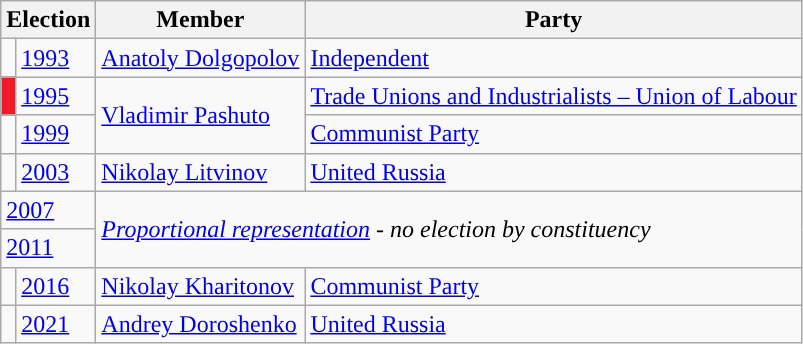<table class="wikitable">
<tr>
<th colspan="2">Election</th>
<th>Member</th>
<th>Party</th>
</tr>
<tr>
<td style="background-color: "></td>
<td><a href='#'>1993</a></td>
<td><a href='#'>Anatoly Dolgopolov</a></td>
<td><a href='#'>Independent</a></td>
</tr>
<tr>
<td style="background-color:#F21A29"></td>
<td><a href='#'>1995</a></td>
<td rowspan=2><a href='#'>Vladimir Pashuto</a></td>
<td><a href='#'>Trade Unions and Industrialists – Union of Labour</a></td>
</tr>
<tr>
<td style="background-color: "></td>
<td><a href='#'>1999</a></td>
<td><a href='#'>Communist Party</a></td>
</tr>
<tr>
<td style="background-color: "></td>
<td><a href='#'>2003</a></td>
<td><a href='#'>Nikolay Litvinov</a></td>
<td><a href='#'>United Russia</a></td>
</tr>
<tr>
<td colspan=2><a href='#'>2007</a></td>
<td colspan=2 rowspan=2><em><a href='#'>Proportional representation</a> - no election by constituency</em></td>
</tr>
<tr>
<td colspan=2><a href='#'>2011</a></td>
</tr>
<tr>
<td style="background-color: "></td>
<td><a href='#'>2016</a></td>
<td><a href='#'>Nikolay Kharitonov</a></td>
<td><a href='#'>Communist Party</a></td>
</tr>
<tr>
<td style="background-color: "></td>
<td><a href='#'>2021</a></td>
<td><a href='#'>Andrey Doroshenko</a></td>
<td><a href='#'>United Russia</a></td>
</tr>
</table>
